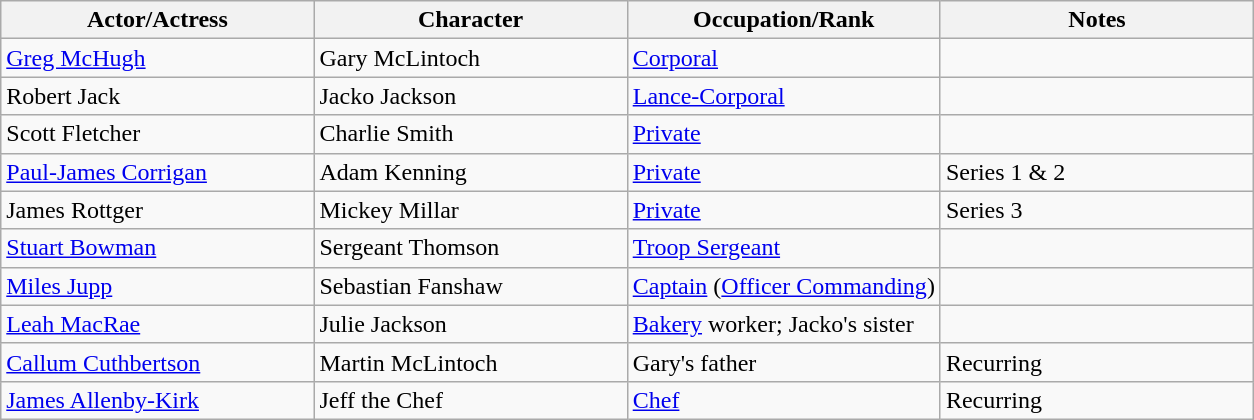<table class="wikitable">
<tr>
<th width=25%>Actor/Actress</th>
<th width=25%>Character</th>
<th width=25%>Occupation/Rank</th>
<th width=25%>Notes</th>
</tr>
<tr>
<td><a href='#'>Greg McHugh</a></td>
<td>Gary McLintoch</td>
<td><a href='#'>Corporal</a></td>
<td></td>
</tr>
<tr>
<td>Robert Jack</td>
<td>Jacko Jackson</td>
<td><a href='#'>Lance-Corporal</a></td>
<td></td>
</tr>
<tr>
<td>Scott Fletcher</td>
<td>Charlie Smith</td>
<td><a href='#'>Private</a></td>
<td></td>
</tr>
<tr>
<td><a href='#'>Paul-James Corrigan</a></td>
<td>Adam Kenning</td>
<td><a href='#'>Private</a></td>
<td>Series 1 & 2</td>
</tr>
<tr>
<td>James Rottger</td>
<td>Mickey Millar</td>
<td><a href='#'>Private</a></td>
<td>Series 3</td>
</tr>
<tr>
<td><a href='#'>Stuart Bowman</a></td>
<td>Sergeant Thomson</td>
<td><a href='#'>Troop Sergeant</a></td>
<td></td>
</tr>
<tr>
<td><a href='#'>Miles Jupp</a></td>
<td>Sebastian Fanshaw</td>
<td><a href='#'>Captain</a> (<a href='#'>Officer Commanding</a>)</td>
<td></td>
</tr>
<tr>
<td><a href='#'>Leah MacRae</a></td>
<td>Julie Jackson</td>
<td><a href='#'>Bakery</a> worker; Jacko's sister</td>
<td></td>
</tr>
<tr>
<td><a href='#'>Callum Cuthbertson</a></td>
<td>Martin McLintoch</td>
<td>Gary's father</td>
<td>Recurring</td>
</tr>
<tr>
<td><a href='#'>James Allenby-Kirk</a></td>
<td>Jeff the Chef</td>
<td><a href='#'>Chef</a></td>
<td>Recurring</td>
</tr>
</table>
